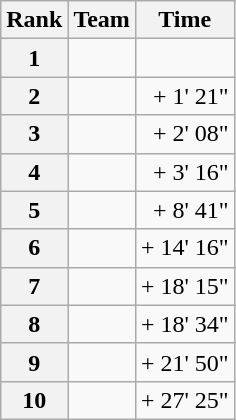<table class="wikitable">
<tr>
<th scope="col">Rank</th>
<th scope="col">Team</th>
<th scope="col">Time</th>
</tr>
<tr>
<th scope="row">1</th>
<td></td>
<td></td>
</tr>
<tr>
<th scope="row">2</th>
<td></td>
<td align="right">+ 1' 21"</td>
</tr>
<tr>
<th scope="row">3</th>
<td></td>
<td align="right">+ 2' 08"</td>
</tr>
<tr>
<th scope="row">4</th>
<td></td>
<td align="right">+ 3' 16"</td>
</tr>
<tr>
<th scope="row">5</th>
<td></td>
<td align="right">+ 8' 41"</td>
</tr>
<tr>
<th scope="row">6</th>
<td></td>
<td align="right">+ 14' 16"</td>
</tr>
<tr>
<th scope="row">7</th>
<td></td>
<td align="right">+ 18' 15"</td>
</tr>
<tr>
<th scope="row">8</th>
<td></td>
<td align="right">+ 18' 34"</td>
</tr>
<tr>
<th scope="row">9</th>
<td></td>
<td align="right">+ 21' 50"</td>
</tr>
<tr>
<th scope="row">10</th>
<td></td>
<td align="right">+ 27' 25"</td>
</tr>
</table>
